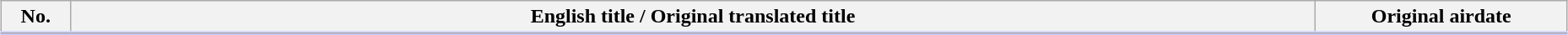<table class="wikitable" style="width:98%; margin:auto; background:#FFF;">
<tr style="border-bottom: 3px solid #CCF;">
<th style="width:3em;">No.</th>
<th>English title / Original translated title</th>
<th style="width:12em;">Original airdate</th>
</tr>
<tr>
</tr>
</table>
